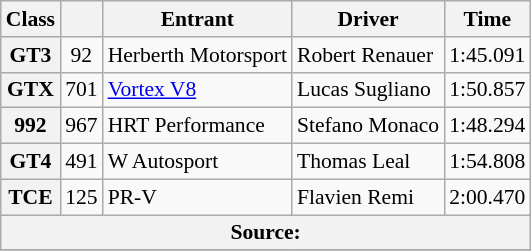<table class="wikitable" style="font-size:90%;">
<tr>
<th>Class</th>
<th></th>
<th>Entrant</th>
<th>Driver</th>
<th>Time</th>
</tr>
<tr>
<th>GT3</th>
<td style="text-align:center;">92</td>
<td> Herberth Motorsport</td>
<td> Robert Renauer</td>
<td>1:45.091</td>
</tr>
<tr>
<th>GTX</th>
<td style="text-align:center;">701</td>
<td> <a href='#'>Vortex V8</a></td>
<td> Lucas Sugliano</td>
<td>1:50.857</td>
</tr>
<tr>
<th>992</th>
<td style="text-align:center;">967</td>
<td> HRT Performance</td>
<td> Stefano Monaco</td>
<td>1:48.294</td>
</tr>
<tr>
<th>GT4</th>
<td style="text-align:center;">491</td>
<td> W Autosport</td>
<td> Thomas Leal</td>
<td>1:54.808</td>
</tr>
<tr>
<th>TCE</th>
<td style="text-align:center;">125</td>
<td> PR-V</td>
<td> Flavien Remi</td>
<td>2:00.470</td>
</tr>
<tr>
<th colspan="6">Source:</th>
</tr>
<tr>
</tr>
</table>
